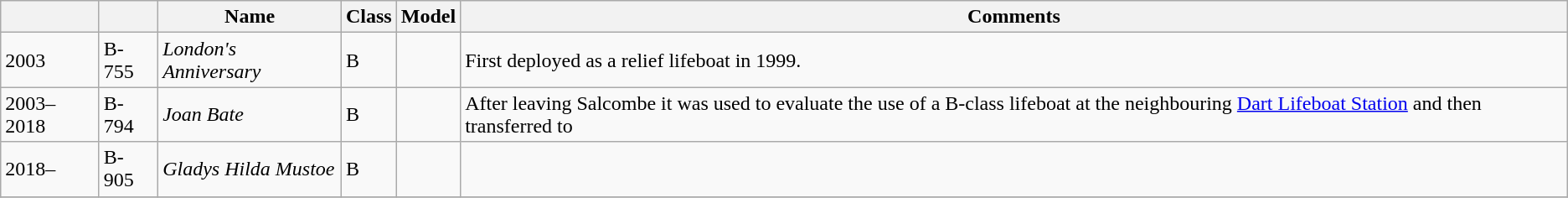<table class="wikitable sortable">
<tr>
<th></th>
<th></th>
<th>Name</th>
<th class=unsortable>Class</th>
<th>Model</th>
<th class=unsortable>Comments</th>
</tr>
<tr>
<td>2003</td>
<td>B-755</td>
<td><em>London's Anniversary</em></td>
<td>B</td>
<td></td>
<td>First deployed as a relief lifeboat in 1999.</td>
</tr>
<tr>
<td>2003–2018</td>
<td>B-794</td>
<td><em>Joan Bate</em></td>
<td>B</td>
<td></td>
<td>After leaving Salcombe it was used to evaluate the use of a B-class lifeboat at the neighbouring <a href='#'>Dart Lifeboat Station</a> and then transferred to </td>
</tr>
<tr>
<td>2018–</td>
<td>B-905</td>
<td><em>Gladys Hilda Mustoe</em></td>
<td>B</td>
<td></td>
<td></td>
</tr>
<tr>
</tr>
</table>
